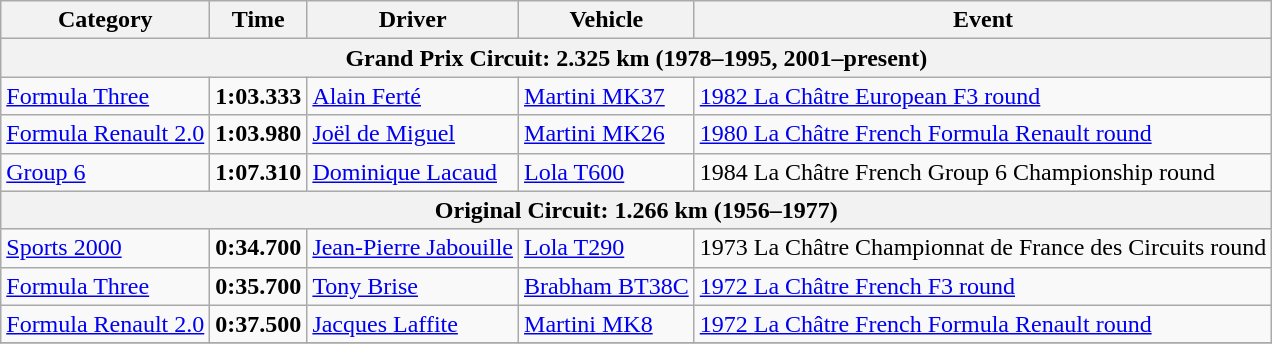<table class="wikitable">
<tr>
<th>Category</th>
<th>Time</th>
<th>Driver</th>
<th>Vehicle</th>
<th>Event</th>
</tr>
<tr>
<th colspan=5>Grand Prix Circuit: 2.325 km (1978–1995, 2001–present)</th>
</tr>
<tr>
<td><a href='#'>Formula Three</a></td>
<td><strong>1:03.333</strong></td>
<td><a href='#'>Alain Ferté</a></td>
<td><a href='#'>Martini MK37</a></td>
<td><a href='#'>1982 La Châtre European F3 round</a></td>
</tr>
<tr>
<td><a href='#'>Formula Renault 2.0</a></td>
<td><strong>1:03.980</strong></td>
<td><a href='#'>Joël de Miguel</a></td>
<td><a href='#'>Martini MK26</a></td>
<td><a href='#'>1980 La Châtre French Formula Renault round</a></td>
</tr>
<tr>
<td><a href='#'>Group 6</a></td>
<td><strong>1:07.310</strong></td>
<td><a href='#'>Dominique Lacaud</a></td>
<td><a href='#'>Lola T600</a></td>
<td>1984 La Châtre French Group 6 Championship round</td>
</tr>
<tr>
<th colspan=5>Original Circuit: 1.266 km (1956–1977)</th>
</tr>
<tr>
<td><a href='#'>Sports 2000</a></td>
<td><strong>0:34.700</strong></td>
<td><a href='#'>Jean-Pierre Jabouille</a></td>
<td><a href='#'>Lola T290</a></td>
<td>1973 La Châtre Championnat de France des Circuits round</td>
</tr>
<tr>
<td><a href='#'>Formula Three</a></td>
<td><strong>0:35.700</strong></td>
<td><a href='#'>Tony Brise</a></td>
<td><a href='#'>Brabham BT38C</a></td>
<td><a href='#'>1972 La Châtre French F3 round</a></td>
</tr>
<tr>
<td><a href='#'>Formula Renault 2.0</a></td>
<td><strong>0:37.500</strong></td>
<td><a href='#'>Jacques Laffite</a></td>
<td><a href='#'>Martini MK8</a></td>
<td><a href='#'>1972 La Châtre French Formula Renault round</a></td>
</tr>
<tr>
</tr>
</table>
